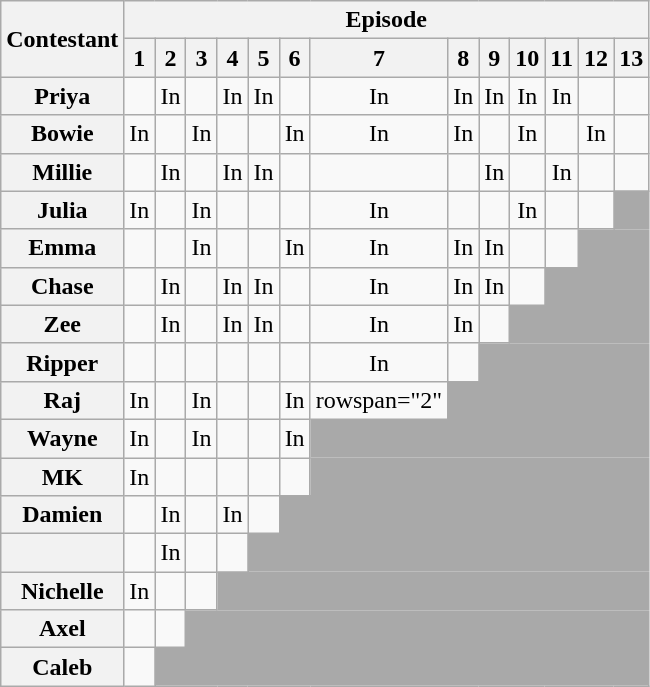<table class="wikitable" style="text-align: center;">
<tr>
<th rowspan="2">Contestant</th>
<th colspan="100%">Episode</th>
</tr>
<tr>
<th>1</th>
<th>2</th>
<th>3</th>
<th>4</th>
<th>5</th>
<th>6</th>
<th>7</th>
<th>8</th>
<th>9</th>
<th>10</th>
<th>11</th>
<th>12</th>
<th>13</th>
</tr>
<tr>
<th scope="row">Priya</th>
<td> </td>
<td> In</td>
<td> </td>
<td> In</td>
<td> In</td>
<td> </td>
<td> In</td>
<td> In</td>
<td> In</td>
<td> In</td>
<td> In</td>
<td> </td>
<td> </td>
</tr>
<tr>
<th scope="row">Bowie</th>
<td> In</td>
<td> </td>
<td> In</td>
<td> </td>
<td> </td>
<td> In</td>
<td> In</td>
<td> In</td>
<td> </td>
<td> In</td>
<td> </td>
<td> In</td>
<td> </td>
</tr>
<tr>
<th scope="row">Millie</th>
<td> </td>
<td> In</td>
<td> </td>
<td> In</td>
<td> In</td>
<td> </td>
<td> </td>
<td> </td>
<td> In</td>
<td> </td>
<td> In</td>
<td> </td>
<td> </td>
</tr>
<tr>
<th scope="row">Julia</th>
<td> In</td>
<td> </td>
<td> In</td>
<td> </td>
<td> </td>
<td> </td>
<td> In</td>
<td> </td>
<td> </td>
<td> In</td>
<td> </td>
<td> </td>
<td colspan="100%" style="background:darkgray; border:none;"></td>
</tr>
<tr>
<th scope="row">Emma</th>
<td> </td>
<td> </td>
<td> In</td>
<td> </td>
<td> </td>
<td> In</td>
<td> In</td>
<td> In</td>
<td> In</td>
<td> </td>
<td> </td>
<td colspan="100%" style="background:darkgray; border:none;"></td>
</tr>
<tr>
<th scope="row">Chase</th>
<td> </td>
<td> In</td>
<td> </td>
<td> In</td>
<td> In</td>
<td> </td>
<td> In</td>
<td> In</td>
<td> In</td>
<td> </td>
<td colspan="100%" style="background:darkgray; border:none;"></td>
</tr>
<tr>
<th scope="row">Zee</th>
<td> </td>
<td> In</td>
<td> </td>
<td> In</td>
<td> In</td>
<td> </td>
<td>In</td>
<td> In</td>
<td> </td>
<td colspan="100%" style="background:darkgray; border:none;"></td>
</tr>
<tr>
<th scope="row">Ripper</th>
<td> </td>
<td> </td>
<td> </td>
<td> </td>
<td> </td>
<td> </td>
<td> In</td>
<td> </td>
<td colspan="100%" style="background:darkgray; border:none;"></td>
</tr>
<tr>
<th scope="row">Raj</th>
<td> In</td>
<td> </td>
<td> In</td>
<td> </td>
<td> </td>
<td> In</td>
<td> rowspan="2" </td>
<td colspan="100%" style="background:darkgray; border:none;"></td>
</tr>
<tr>
<th scope="row">Wayne</th>
<td> In</td>
<td> </td>
<td> In</td>
<td> </td>
<td> </td>
<td> In</td>
<td colspan="100%" style="background:darkgray; border:none;"></td>
</tr>
<tr>
<th scope="row">MK</th>
<td> In</td>
<td> </td>
<td> </td>
<td> </td>
<td> </td>
<td> </td>
<td colspan="100%" style="background:darkgray; border:none;"></td>
</tr>
<tr>
<th scope="row">Damien</th>
<td> </td>
<td> In</td>
<td> </td>
<td> In</td>
<td> </td>
<td colspan="100%" style="background:darkgray; border:none;"></td>
</tr>
<tr>
<th scope="row"></th>
<td> </td>
<td> In</td>
<td> </td>
<td> </td>
<td colspan="100%" style="background:darkgray; border:none;"></td>
</tr>
<tr>
<th scope="row">Nichelle</th>
<td> In</td>
<td> </td>
<td> </td>
<td colspan="100%" style="background:darkgray; border:none;"></td>
</tr>
<tr>
<th scope="row">Axel</th>
<td> </td>
<td> </td>
<td colspan="100%" style="background:darkgray; border:none;"></td>
</tr>
<tr>
<th scope="row">Caleb</th>
<td> </td>
<td colspan="100%" style="background:darkgray; border:none;"></td>
</tr>
</table>
